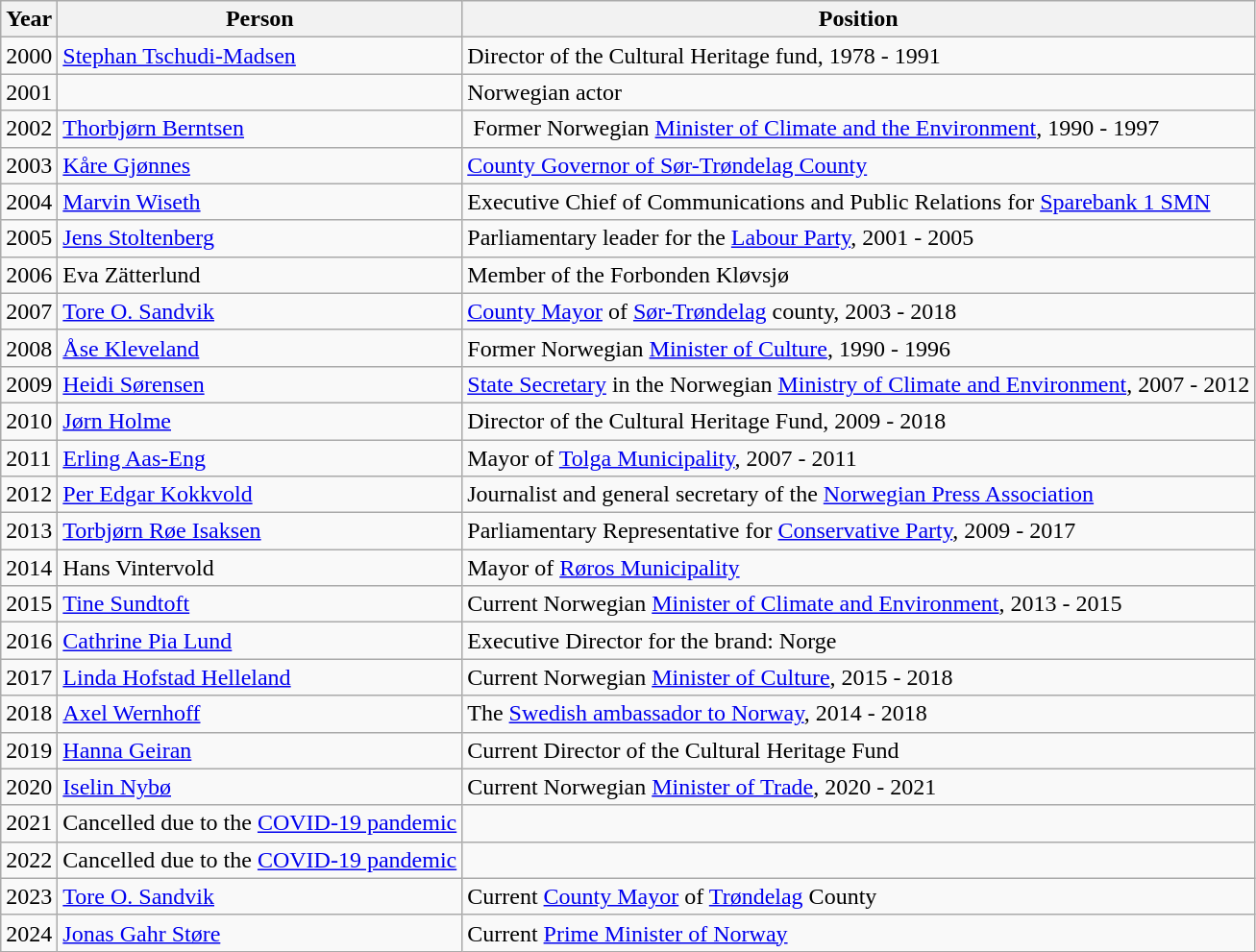<table class="wikitable">
<tr>
<th>Year</th>
<th>Person</th>
<th>Position</th>
</tr>
<tr>
<td>2000</td>
<td><a href='#'>Stephan Tschudi-Madsen</a></td>
<td>Director of the Cultural Heritage fund, 1978 - 1991</td>
</tr>
<tr>
<td>2001</td>
<td></td>
<td>Norwegian actor</td>
</tr>
<tr>
<td>2002</td>
<td><a href='#'>Thorbjørn Berntsen</a></td>
<td> Former Norwegian <a href='#'>Minister of Climate and the Environment</a>, 1990 - 1997</td>
</tr>
<tr>
<td>2003</td>
<td><a href='#'>Kåre Gjønnes</a></td>
<td><a href='#'>County Governor of Sør-Trøndelag County</a></td>
</tr>
<tr>
<td>2004</td>
<td><a href='#'>Marvin Wiseth</a></td>
<td>Executive Chief of Communications and Public Relations for <a href='#'>Sparebank 1 SMN</a></td>
</tr>
<tr>
<td>2005</td>
<td><a href='#'>Jens Stoltenberg</a></td>
<td>Parliamentary leader for the <a href='#'>Labour Party</a>, 2001 - 2005</td>
</tr>
<tr>
<td>2006</td>
<td>Eva Zätterlund</td>
<td>Member of the Forbonden Kløvsjø</td>
</tr>
<tr>
<td>2007</td>
<td><a href='#'>Tore O. Sandvik</a></td>
<td><a href='#'>County Mayor</a> of <a href='#'>Sør-Trøndelag</a> county, 2003 - 2018</td>
</tr>
<tr>
<td>2008</td>
<td><a href='#'>Åse Kleveland</a></td>
<td>Former Norwegian <a href='#'>Minister of Culture</a>, 1990 - 1996</td>
</tr>
<tr>
<td>2009</td>
<td><a href='#'>Heidi Sørensen</a></td>
<td><a href='#'>State Secretary</a> in the Norwegian <a href='#'>Ministry of Climate and Environment</a>, 2007 - 2012</td>
</tr>
<tr>
<td>2010</td>
<td><a href='#'>Jørn Holme</a></td>
<td>Director of the Cultural Heritage Fund, 2009 - 2018</td>
</tr>
<tr>
<td>2011</td>
<td><a href='#'>Erling Aas-Eng</a></td>
<td>Mayor of <a href='#'>Tolga Municipality</a>, 2007 - 2011</td>
</tr>
<tr>
<td>2012</td>
<td><a href='#'>Per Edgar Kokkvold</a></td>
<td>Journalist and general secretary of the <a href='#'>Norwegian Press Association</a></td>
</tr>
<tr>
<td>2013</td>
<td><a href='#'>Torbjørn Røe Isaksen</a></td>
<td>Parliamentary Representative for <a href='#'>Conservative Party</a>, 2009 - 2017</td>
</tr>
<tr>
<td>2014</td>
<td>Hans Vintervold</td>
<td>Mayor of <a href='#'>Røros Municipality</a></td>
</tr>
<tr>
<td>2015</td>
<td><a href='#'>Tine Sundtoft</a></td>
<td>Current Norwegian <a href='#'>Minister of Climate and Environment</a>, 2013 - 2015</td>
</tr>
<tr>
<td>2016</td>
<td><a href='#'>Cathrine Pia Lund</a></td>
<td>Executive Director for the brand: Norge</td>
</tr>
<tr>
<td>2017</td>
<td><a href='#'>Linda Hofstad Helleland</a></td>
<td>Current Norwegian <a href='#'>Minister of Culture</a>, 2015 - 2018</td>
</tr>
<tr>
<td>2018</td>
<td><a href='#'>Axel Wernhoff</a></td>
<td>The <a href='#'>Swedish ambassador to Norway</a>, 2014 - 2018</td>
</tr>
<tr>
<td>2019</td>
<td><a href='#'>Hanna Geiran</a></td>
<td>Current Director of the Cultural Heritage Fund</td>
</tr>
<tr>
<td>2020</td>
<td><a href='#'>Iselin Nybø</a></td>
<td>Current Norwegian <a href='#'>Minister of Trade</a>, 2020 - 2021</td>
</tr>
<tr>
<td>2021</td>
<td>Cancelled due to the <a href='#'>COVID-19 pandemic</a></td>
<td></td>
</tr>
<tr>
<td>2022</td>
<td>Cancelled due to the <a href='#'>COVID-19 pandemic</a></td>
<td></td>
</tr>
<tr>
<td>2023</td>
<td><a href='#'>Tore O. Sandvik</a></td>
<td>Current <a href='#'>County Mayor</a> of <a href='#'>Trøndelag</a> County</td>
</tr>
<tr>
<td>2024</td>
<td><a href='#'>Jonas Gahr Støre</a></td>
<td>Current <a href='#'>Prime Minister of Norway</a></td>
</tr>
</table>
